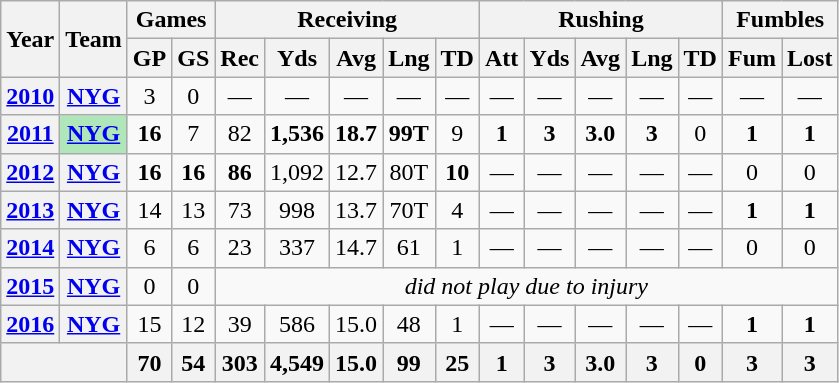<table class=wikitable style="text-align:center;">
<tr>
<th rowspan="2">Year</th>
<th rowspan="2">Team</th>
<th colspan="2">Games</th>
<th colspan="5">Receiving</th>
<th colspan="5">Rushing</th>
<th colspan="2">Fumbles</th>
</tr>
<tr>
<th>GP</th>
<th>GS</th>
<th>Rec</th>
<th>Yds</th>
<th>Avg</th>
<th>Lng</th>
<th>TD</th>
<th>Att</th>
<th>Yds</th>
<th>Avg</th>
<th>Lng</th>
<th>TD</th>
<th>Fum</th>
<th>Lost</th>
</tr>
<tr>
<th><a href='#'>2010</a></th>
<th><a href='#'>NYG</a></th>
<td>3</td>
<td>0</td>
<td>—</td>
<td>—</td>
<td>—</td>
<td>—</td>
<td>—</td>
<td>—</td>
<td>—</td>
<td>—</td>
<td>—</td>
<td>—</td>
<td>—</td>
<td>—</td>
</tr>
<tr>
<th><a href='#'>2011</a></th>
<th style="background:#afe6ba;"><a href='#'>NYG</a></th>
<td><strong>16</strong></td>
<td>7</td>
<td>82</td>
<td><strong>1,536</strong></td>
<td><strong>18.7</strong></td>
<td><strong>99T</strong></td>
<td>9</td>
<td><strong>1</strong></td>
<td><strong>3</strong></td>
<td><strong>3.0</strong></td>
<td><strong>3</strong></td>
<td>0</td>
<td><strong>1</strong></td>
<td><strong>1</strong></td>
</tr>
<tr>
<th><a href='#'>2012</a></th>
<th><a href='#'>NYG</a></th>
<td><strong>16</strong></td>
<td><strong>16</strong></td>
<td><strong>86</strong></td>
<td>1,092</td>
<td>12.7</td>
<td>80T</td>
<td><strong>10</strong></td>
<td>—</td>
<td>—</td>
<td>—</td>
<td>—</td>
<td>—</td>
<td>0</td>
<td>0</td>
</tr>
<tr>
<th><a href='#'>2013</a></th>
<th><a href='#'>NYG</a></th>
<td>14</td>
<td>13</td>
<td>73</td>
<td>998</td>
<td>13.7</td>
<td>70T</td>
<td>4</td>
<td>—</td>
<td>—</td>
<td>—</td>
<td>—</td>
<td>—</td>
<td><strong>1</strong></td>
<td><strong>1</strong></td>
</tr>
<tr>
<th><a href='#'>2014</a></th>
<th><a href='#'>NYG</a></th>
<td>6</td>
<td>6</td>
<td>23</td>
<td>337</td>
<td>14.7</td>
<td>61</td>
<td>1</td>
<td>—</td>
<td>—</td>
<td>—</td>
<td>—</td>
<td>—</td>
<td>0</td>
<td>0</td>
</tr>
<tr>
<th><a href='#'>2015</a></th>
<th><a href='#'>NYG</a></th>
<td>0</td>
<td>0</td>
<td colspan="12"><em>did not play due to injury</em></td>
</tr>
<tr>
<th><a href='#'>2016</a></th>
<th><a href='#'>NYG</a></th>
<td>15</td>
<td>12</td>
<td>39</td>
<td>586</td>
<td>15.0</td>
<td>48</td>
<td>1</td>
<td>—</td>
<td>—</td>
<td>—</td>
<td>—</td>
<td>—</td>
<td><strong>1</strong></td>
<td><strong>1</strong></td>
</tr>
<tr>
<th colspan="2"></th>
<th>70</th>
<th>54</th>
<th>303</th>
<th>4,549</th>
<th>15.0</th>
<th>99</th>
<th>25</th>
<th>1</th>
<th>3</th>
<th>3.0</th>
<th>3</th>
<th>0</th>
<th>3</th>
<th>3</th>
</tr>
</table>
